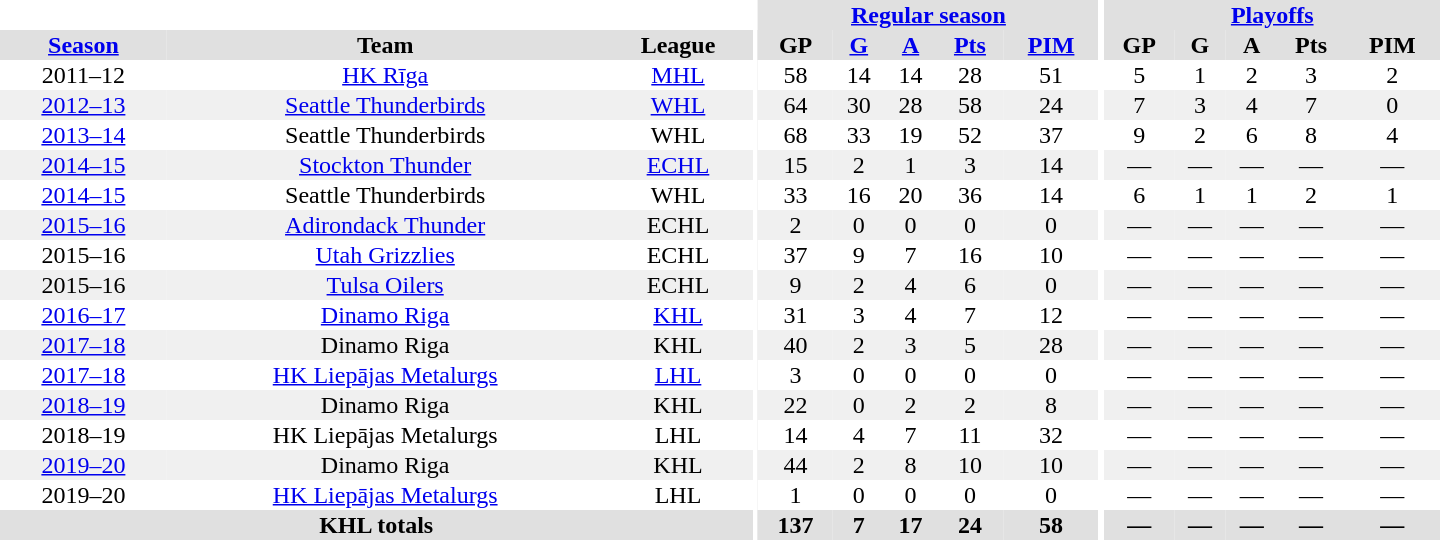<table border="0" cellpadding="1" cellspacing="0" style="text-align:center; width:60em">
<tr bgcolor="#e0e0e0">
<th colspan="3"  bgcolor="#ffffff"></th>
<th rowspan="99" bgcolor="#ffffff"></th>
<th colspan="5"><a href='#'>Regular season</a></th>
<th rowspan="99" bgcolor="#ffffff"></th>
<th colspan="5"><a href='#'>Playoffs</a></th>
</tr>
<tr bgcolor="#e0e0e0">
<th><a href='#'>Season</a></th>
<th>Team</th>
<th>League</th>
<th>GP</th>
<th><a href='#'>G</a></th>
<th><a href='#'>A</a></th>
<th><a href='#'>Pts</a></th>
<th><a href='#'>PIM</a></th>
<th>GP</th>
<th>G</th>
<th>A</th>
<th>Pts</th>
<th>PIM</th>
</tr>
<tr>
<td>2011–12</td>
<td><a href='#'>HK Rīga</a></td>
<td><a href='#'>MHL</a></td>
<td>58</td>
<td>14</td>
<td>14</td>
<td>28</td>
<td>51</td>
<td>5</td>
<td>1</td>
<td>2</td>
<td>3</td>
<td>2</td>
</tr>
<tr bgcolor="#f0f0f0">
<td><a href='#'>2012–13</a></td>
<td><a href='#'>Seattle Thunderbirds</a></td>
<td><a href='#'>WHL</a></td>
<td>64</td>
<td>30</td>
<td>28</td>
<td>58</td>
<td>24</td>
<td>7</td>
<td>3</td>
<td>4</td>
<td>7</td>
<td>0</td>
</tr>
<tr>
<td><a href='#'>2013–14</a></td>
<td>Seattle Thunderbirds</td>
<td>WHL</td>
<td>68</td>
<td>33</td>
<td>19</td>
<td>52</td>
<td>37</td>
<td>9</td>
<td>2</td>
<td>6</td>
<td>8</td>
<td>4</td>
</tr>
<tr bgcolor="#f0f0f0">
<td><a href='#'>2014–15</a></td>
<td><a href='#'>Stockton Thunder</a></td>
<td><a href='#'>ECHL</a></td>
<td>15</td>
<td>2</td>
<td>1</td>
<td>3</td>
<td>14</td>
<td>—</td>
<td>—</td>
<td>—</td>
<td>—</td>
<td>—</td>
</tr>
<tr>
<td><a href='#'>2014–15</a></td>
<td>Seattle Thunderbirds</td>
<td>WHL</td>
<td>33</td>
<td>16</td>
<td>20</td>
<td>36</td>
<td>14</td>
<td>6</td>
<td>1</td>
<td>1</td>
<td>2</td>
<td>1</td>
</tr>
<tr bgcolor="#f0f0f0">
<td><a href='#'>2015–16</a></td>
<td><a href='#'>Adirondack Thunder</a></td>
<td>ECHL</td>
<td>2</td>
<td>0</td>
<td>0</td>
<td>0</td>
<td>0</td>
<td>—</td>
<td>—</td>
<td>—</td>
<td>—</td>
<td>—</td>
</tr>
<tr>
<td>2015–16</td>
<td><a href='#'>Utah Grizzlies</a></td>
<td>ECHL</td>
<td>37</td>
<td>9</td>
<td>7</td>
<td>16</td>
<td>10</td>
<td>—</td>
<td>—</td>
<td>—</td>
<td>—</td>
<td>—</td>
</tr>
<tr bgcolor="#f0f0f0">
<td>2015–16</td>
<td><a href='#'>Tulsa Oilers</a></td>
<td>ECHL</td>
<td>9</td>
<td>2</td>
<td>4</td>
<td>6</td>
<td>0</td>
<td>—</td>
<td>—</td>
<td>—</td>
<td>—</td>
<td>—</td>
</tr>
<tr>
<td><a href='#'>2016–17</a></td>
<td><a href='#'>Dinamo Riga</a></td>
<td><a href='#'>KHL</a></td>
<td>31</td>
<td>3</td>
<td>4</td>
<td>7</td>
<td>12</td>
<td>—</td>
<td>—</td>
<td>—</td>
<td>—</td>
<td>—</td>
</tr>
<tr bgcolor="#f0f0f0">
<td><a href='#'>2017–18</a></td>
<td>Dinamo Riga</td>
<td>KHL</td>
<td>40</td>
<td>2</td>
<td>3</td>
<td>5</td>
<td>28</td>
<td>—</td>
<td>—</td>
<td>—</td>
<td>—</td>
<td>—</td>
</tr>
<tr>
<td><a href='#'>2017–18</a></td>
<td><a href='#'>HK Liepājas Metalurgs</a></td>
<td><a href='#'>LHL</a></td>
<td>3</td>
<td>0</td>
<td>0</td>
<td>0</td>
<td>0</td>
<td>—</td>
<td>—</td>
<td>—</td>
<td>—</td>
<td>—</td>
</tr>
<tr bgcolor="#f0f0f0">
<td><a href='#'>2018–19</a></td>
<td>Dinamo Riga</td>
<td>KHL</td>
<td>22</td>
<td>0</td>
<td>2</td>
<td>2</td>
<td>8</td>
<td>—</td>
<td>—</td>
<td>—</td>
<td>—</td>
<td>—</td>
</tr>
<tr>
<td>2018–19</td>
<td>HK Liepājas Metalurgs</td>
<td>LHL</td>
<td>14</td>
<td>4</td>
<td>7</td>
<td>11</td>
<td>32</td>
<td>—</td>
<td>—</td>
<td>—</td>
<td>—</td>
<td>—</td>
</tr>
<tr bgcolor="#f0f0f0">
<td><a href='#'>2019–20</a></td>
<td>Dinamo Riga</td>
<td>KHL</td>
<td>44</td>
<td>2</td>
<td>8</td>
<td>10</td>
<td>10</td>
<td>—</td>
<td>—</td>
<td>—</td>
<td>—</td>
<td>—</td>
</tr>
<tr>
<td>2019–20</td>
<td><a href='#'>HK Liepājas Metalurgs</a></td>
<td>LHL</td>
<td>1</td>
<td>0</td>
<td>0</td>
<td>0</td>
<td>0</td>
<td>—</td>
<td>—</td>
<td>—</td>
<td>—</td>
<td>—</td>
</tr>
<tr bgcolor="#e0e0e0">
<th colspan="3">KHL totals</th>
<th>137</th>
<th>7</th>
<th>17</th>
<th>24</th>
<th>58</th>
<th>—</th>
<th>—</th>
<th>—</th>
<th>—</th>
<th>—</th>
</tr>
</table>
